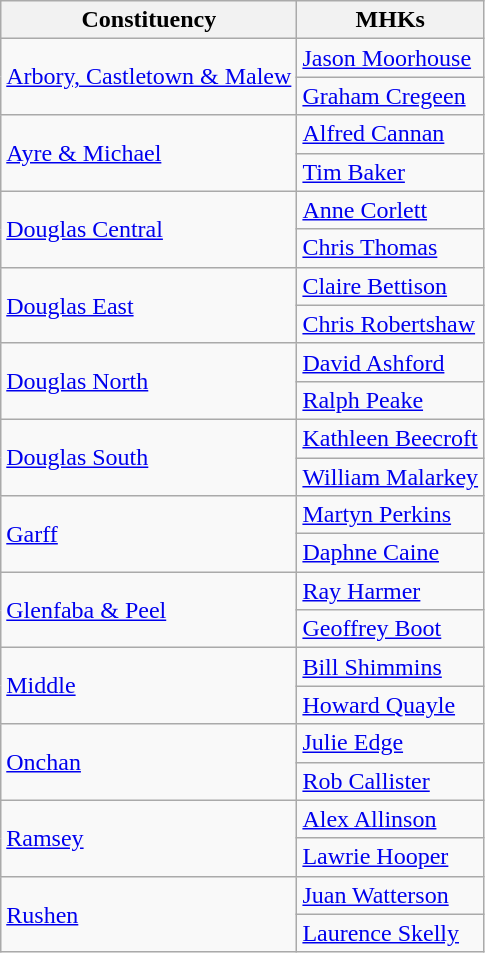<table class="wikitable sortable">
<tr>
<th>Constituency</th>
<th><abbr>MHKs</abbr></th>
</tr>
<tr>
<td rowspan="2"><a href='#'>Arbory, Castletown & Malew</a></td>
<td><a href='#'>Jason Moorhouse</a></td>
</tr>
<tr>
<td><a href='#'>Graham Cregeen</a></td>
</tr>
<tr>
<td rowspan="2"><a href='#'>Ayre & Michael</a></td>
<td><a href='#'>Alfred Cannan</a></td>
</tr>
<tr>
<td><a href='#'>Tim Baker</a></td>
</tr>
<tr>
<td rowspan="2"><a href='#'>Douglas Central</a></td>
<td><a href='#'>Anne Corlett</a></td>
</tr>
<tr>
<td><a href='#'>Chris Thomas</a></td>
</tr>
<tr>
<td rowspan="2"><a href='#'>Douglas East</a></td>
<td><a href='#'>Claire Bettison</a></td>
</tr>
<tr>
<td><a href='#'>Chris Robertshaw</a></td>
</tr>
<tr>
<td rowspan="2"><a href='#'>Douglas North</a></td>
<td><a href='#'>David Ashford</a></td>
</tr>
<tr>
<td><a href='#'>Ralph Peake</a></td>
</tr>
<tr>
<td rowspan="2"><a href='#'>Douglas South</a></td>
<td><a href='#'>Kathleen Beecroft</a></td>
</tr>
<tr>
<td><a href='#'>William Malarkey</a></td>
</tr>
<tr>
<td rowspan="2"><a href='#'>Garff</a></td>
<td><a href='#'>Martyn Perkins</a></td>
</tr>
<tr>
<td><a href='#'>Daphne Caine</a></td>
</tr>
<tr>
<td rowspan="2"><a href='#'>Glenfaba & Peel</a></td>
<td><a href='#'>Ray Harmer</a></td>
</tr>
<tr>
<td><a href='#'>Geoffrey Boot</a></td>
</tr>
<tr>
<td rowspan="2"><a href='#'>Middle</a></td>
<td><a href='#'>Bill Shimmins</a></td>
</tr>
<tr>
<td><a href='#'>Howard Quayle</a></td>
</tr>
<tr>
<td rowspan="2"><a href='#'>Onchan</a></td>
<td><a href='#'>Julie Edge</a></td>
</tr>
<tr>
<td><a href='#'>Rob Callister</a></td>
</tr>
<tr>
<td rowspan="2"><a href='#'>Ramsey</a></td>
<td><a href='#'>Alex Allinson</a></td>
</tr>
<tr>
<td><a href='#'>Lawrie Hooper</a></td>
</tr>
<tr>
<td rowspan="2"><a href='#'>Rushen</a></td>
<td><a href='#'>Juan Watterson</a></td>
</tr>
<tr>
<td><a href='#'>Laurence Skelly</a></td>
</tr>
</table>
